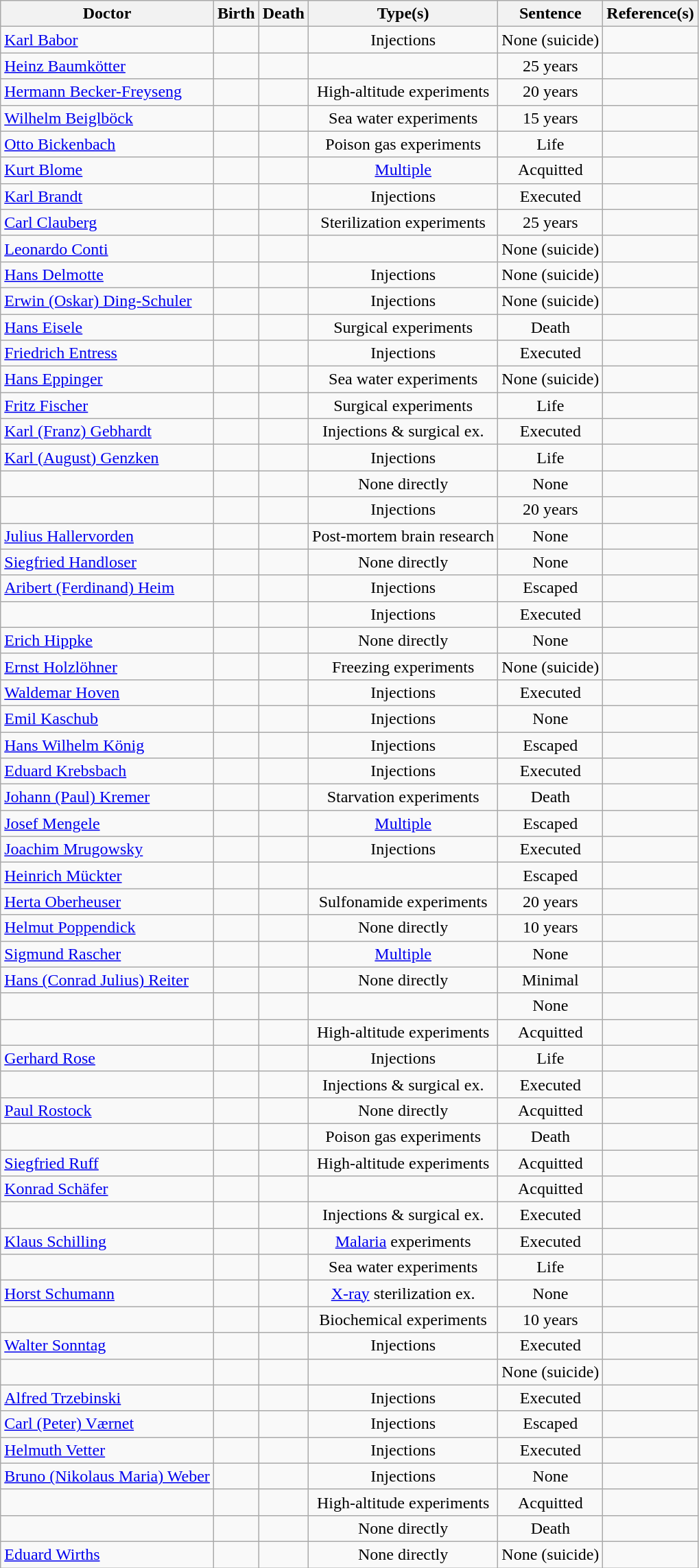<table class="wikitable sortable">
<tr>
<th>Doctor</th>
<th>Birth</th>
<th>Death</th>
<th>Type(s)</th>
<th>Sentence</th>
<th class="unsortable">Reference(s)</th>
</tr>
<tr>
<td><a href='#'>Karl Babor</a></td>
<td></td>
<td></td>
<td align="center">Injections</td>
<td align="center">None (suicide)</td>
<td></td>
</tr>
<tr>
<td><a href='#'>Heinz Baumkötter</a></td>
<td></td>
<td></td>
<td></td>
<td align="center">25 years</td>
<td></td>
</tr>
<tr>
<td><a href='#'>Hermann Becker-Freyseng</a></td>
<td></td>
<td></td>
<td align="center">High-altitude experiments</td>
<td align="center">20 years</td>
<td></td>
</tr>
<tr>
<td><a href='#'>Wilhelm Beiglböck</a></td>
<td></td>
<td></td>
<td align="center">Sea water experiments</td>
<td align="center">15 years</td>
<td></td>
</tr>
<tr>
<td><a href='#'>Otto Bickenbach</a></td>
<td></td>
<td></td>
<td align="center">Poison gas experiments</td>
<td align="center">Life</td>
<td></td>
</tr>
<tr>
<td><a href='#'>Kurt Blome</a></td>
<td></td>
<td></td>
<td align="center"><a href='#'>Multiple</a></td>
<td align="center">Acquitted</td>
<td></td>
</tr>
<tr>
<td><a href='#'>Karl Brandt</a></td>
<td></td>
<td></td>
<td align="center">Injections</td>
<td align="center">Executed</td>
<td></td>
</tr>
<tr>
<td><a href='#'>Carl Clauberg</a></td>
<td></td>
<td></td>
<td align="center">Sterilization experiments</td>
<td align="center">25 years</td>
<td></td>
</tr>
<tr>
<td><a href='#'>Leonardo Conti</a></td>
<td></td>
<td></td>
<td></td>
<td align="center">None (suicide)</td>
<td></td>
</tr>
<tr>
<td><a href='#'>Hans Delmotte</a></td>
<td></td>
<td></td>
<td align="center">Injections</td>
<td align="center">None (suicide)</td>
<td></td>
</tr>
<tr>
<td><a href='#'>Erwin (Oskar) Ding-Schuler</a></td>
<td></td>
<td></td>
<td align="center">Injections</td>
<td align="center">None (suicide)</td>
<td></td>
</tr>
<tr>
<td><a href='#'>Hans Eisele</a></td>
<td></td>
<td></td>
<td align="center">Surgical experiments</td>
<td align="center">Death</td>
<td></td>
</tr>
<tr>
<td><a href='#'>Friedrich Entress</a></td>
<td></td>
<td></td>
<td align="center">Injections</td>
<td align="center">Executed</td>
<td></td>
</tr>
<tr>
<td><a href='#'>Hans Eppinger</a></td>
<td></td>
<td></td>
<td align="center">Sea water experiments</td>
<td align="center">None (suicide)</td>
<td></td>
</tr>
<tr>
<td><a href='#'>Fritz Fischer</a></td>
<td></td>
<td align="center"></td>
<td align="center">Surgical experiments</td>
<td align="center">Life</td>
<td></td>
</tr>
<tr>
<td><a href='#'>Karl (Franz) Gebhardt</a></td>
<td></td>
<td></td>
<td align="center">Injections & surgical ex.</td>
<td align="center">Executed</td>
<td></td>
</tr>
<tr>
<td><a href='#'>Karl (August) Genzken</a></td>
<td></td>
<td></td>
<td align="center">Injections</td>
<td align="center">Life</td>
<td></td>
</tr>
<tr>
<td></td>
<td></td>
<td></td>
<td align="center">None directly</td>
<td align="center">None</td>
<td></td>
</tr>
<tr>
<td></td>
<td></td>
<td></td>
<td align="center">Injections</td>
<td align="center">20 years</td>
<td></td>
</tr>
<tr>
<td><a href='#'>Julius Hallervorden</a></td>
<td></td>
<td></td>
<td align="center">Post-mortem brain research</td>
<td align="center">None</td>
<td></td>
</tr>
<tr>
<td><a href='#'>Siegfried Handloser</a></td>
<td></td>
<td></td>
<td align="center">None directly</td>
<td align="center">None</td>
<td></td>
</tr>
<tr>
<td><a href='#'>Aribert (Ferdinand) Heim</a></td>
<td></td>
<td></td>
<td align="center">Injections</td>
<td align="center">Escaped</td>
<td></td>
</tr>
<tr>
<td></td>
<td></td>
<td></td>
<td align="center">Injections</td>
<td align="center">Executed</td>
<td></td>
</tr>
<tr>
<td><a href='#'>Erich Hippke</a></td>
<td></td>
<td></td>
<td align="center">None directly</td>
<td align="center">None</td>
<td></td>
</tr>
<tr>
<td><a href='#'>Ernst Holzlöhner</a></td>
<td></td>
<td></td>
<td align="center">Freezing experiments</td>
<td align="center">None (suicide)</td>
<td></td>
</tr>
<tr>
<td><a href='#'>Waldemar Hoven</a></td>
<td></td>
<td></td>
<td align="center">Injections</td>
<td align="center">Executed</td>
<td></td>
</tr>
<tr>
<td><a href='#'>Emil Kaschub</a></td>
<td></td>
<td></td>
<td align="center">Injections</td>
<td align="center">None</td>
<td></td>
</tr>
<tr>
<td><a href='#'>Hans Wilhelm König</a></td>
<td></td>
<td align="center"></td>
<td align="center">Injections</td>
<td align="center">Escaped</td>
<td></td>
</tr>
<tr>
<td><a href='#'>Eduard Krebsbach</a></td>
<td></td>
<td></td>
<td align="center">Injections</td>
<td align="center">Executed</td>
<td></td>
</tr>
<tr>
<td><a href='#'>Johann (Paul) Kremer</a></td>
<td></td>
<td></td>
<td align="center">Starvation experiments</td>
<td align="center">Death</td>
<td></td>
</tr>
<tr>
<td><a href='#'>Josef Mengele</a></td>
<td></td>
<td></td>
<td align="center"><a href='#'>Multiple</a></td>
<td align="center">Escaped</td>
<td></td>
</tr>
<tr>
<td><a href='#'>Joachim Mrugowsky</a></td>
<td></td>
<td></td>
<td align="center">Injections</td>
<td align="center">Executed</td>
<td></td>
</tr>
<tr>
<td><a href='#'>Heinrich Mückter</a></td>
<td></td>
<td></td>
<td></td>
<td align="center">Escaped</td>
<td></td>
</tr>
<tr>
<td><a href='#'>Herta Oberheuser</a></td>
<td></td>
<td></td>
<td align="center">Sulfonamide experiments</td>
<td align="center">20 years</td>
<td></td>
</tr>
<tr>
<td><a href='#'>Helmut Poppendick</a></td>
<td></td>
<td></td>
<td align="center">None directly</td>
<td align="center">10 years</td>
<td></td>
</tr>
<tr>
<td><a href='#'>Sigmund Rascher</a></td>
<td></td>
<td></td>
<td align="center"><a href='#'>Multiple</a></td>
<td align="center">None</td>
<td></td>
</tr>
<tr>
<td><a href='#'>Hans (Conrad Julius) Reiter</a></td>
<td></td>
<td></td>
<td align="center">None directly</td>
<td align="center">Minimal</td>
<td></td>
</tr>
<tr>
<td></td>
<td></td>
<td></td>
<td></td>
<td align="center">None</td>
<td></td>
</tr>
<tr>
<td></td>
<td></td>
<td></td>
<td align="center">High-altitude experiments</td>
<td align="center">Acquitted</td>
<td></td>
</tr>
<tr>
<td><a href='#'>Gerhard Rose</a></td>
<td></td>
<td></td>
<td align="center">Injections</td>
<td align="center">Life</td>
<td></td>
</tr>
<tr>
<td></td>
<td></td>
<td></td>
<td align="center">Injections & surgical ex.</td>
<td align="center">Executed</td>
<td></td>
</tr>
<tr>
<td><a href='#'>Paul Rostock</a></td>
<td></td>
<td></td>
<td align="center">None directly</td>
<td align="center">Acquitted</td>
<td></td>
</tr>
<tr>
<td></td>
<td></td>
<td></td>
<td align="center">Poison gas experiments</td>
<td align="center">Death </td>
<td></td>
</tr>
<tr>
<td><a href='#'>Siegfried Ruff</a></td>
<td></td>
<td></td>
<td align="center">High-altitude experiments</td>
<td align="center">Acquitted</td>
<td></td>
</tr>
<tr>
<td><a href='#'>Konrad Schäfer</a></td>
<td></td>
<td align="center"></td>
<td></td>
<td align="center">Acquitted</td>
<td></td>
</tr>
<tr>
<td></td>
<td></td>
<td></td>
<td align="center">Injections & surgical ex.</td>
<td align="center">Executed</td>
<td></td>
</tr>
<tr>
<td><a href='#'>Klaus Schilling</a></td>
<td></td>
<td></td>
<td align="center"><a href='#'>Malaria</a> experiments</td>
<td align="center">Executed</td>
<td></td>
</tr>
<tr>
<td></td>
<td></td>
<td></td>
<td align="center">Sea water experiments</td>
<td align="center">Life</td>
<td></td>
</tr>
<tr>
<td><a href='#'>Horst Schumann</a></td>
<td></td>
<td></td>
<td align="center"><a href='#'>X-ray</a> sterilization ex.</td>
<td align="center">None</td>
<td></td>
</tr>
<tr>
<td></td>
<td></td>
<td></td>
<td align="center">Biochemical experiments</td>
<td align="center">10 years</td>
<td></td>
</tr>
<tr>
<td><a href='#'>Walter Sonntag</a></td>
<td></td>
<td></td>
<td align="center">Injections</td>
<td align="center">Executed</td>
<td></td>
</tr>
<tr>
<td></td>
<td></td>
<td></td>
<td></td>
<td align="center">None (suicide)</td>
<td></td>
</tr>
<tr>
<td><a href='#'>Alfred Trzebinski</a></td>
<td></td>
<td></td>
<td align="center">Injections</td>
<td align="center">Executed</td>
<td></td>
</tr>
<tr>
<td><a href='#'>Carl (Peter) Værnet</a></td>
<td></td>
<td></td>
<td align="center">Injections</td>
<td align="center">Escaped</td>
<td></td>
</tr>
<tr>
<td><a href='#'>Helmuth Vetter</a></td>
<td></td>
<td></td>
<td align="center">Injections</td>
<td align="center">Executed</td>
<td></td>
</tr>
<tr>
<td><a href='#'>Bruno (Nikolaus Maria) Weber</a></td>
<td></td>
<td></td>
<td align="center">Injections</td>
<td align="center">None</td>
<td></td>
</tr>
<tr>
<td></td>
<td></td>
<td></td>
<td align="center">High-altitude experiments</td>
<td align="center">Acquitted</td>
<td></td>
</tr>
<tr>
<td></td>
<td></td>
<td></td>
<td align="center">None directly</td>
<td align="center">Death</td>
<td></td>
</tr>
<tr>
<td><a href='#'>Eduard Wirths</a></td>
<td></td>
<td></td>
<td align="center">None directly</td>
<td align="center">None (suicide)</td>
<td></td>
</tr>
</table>
